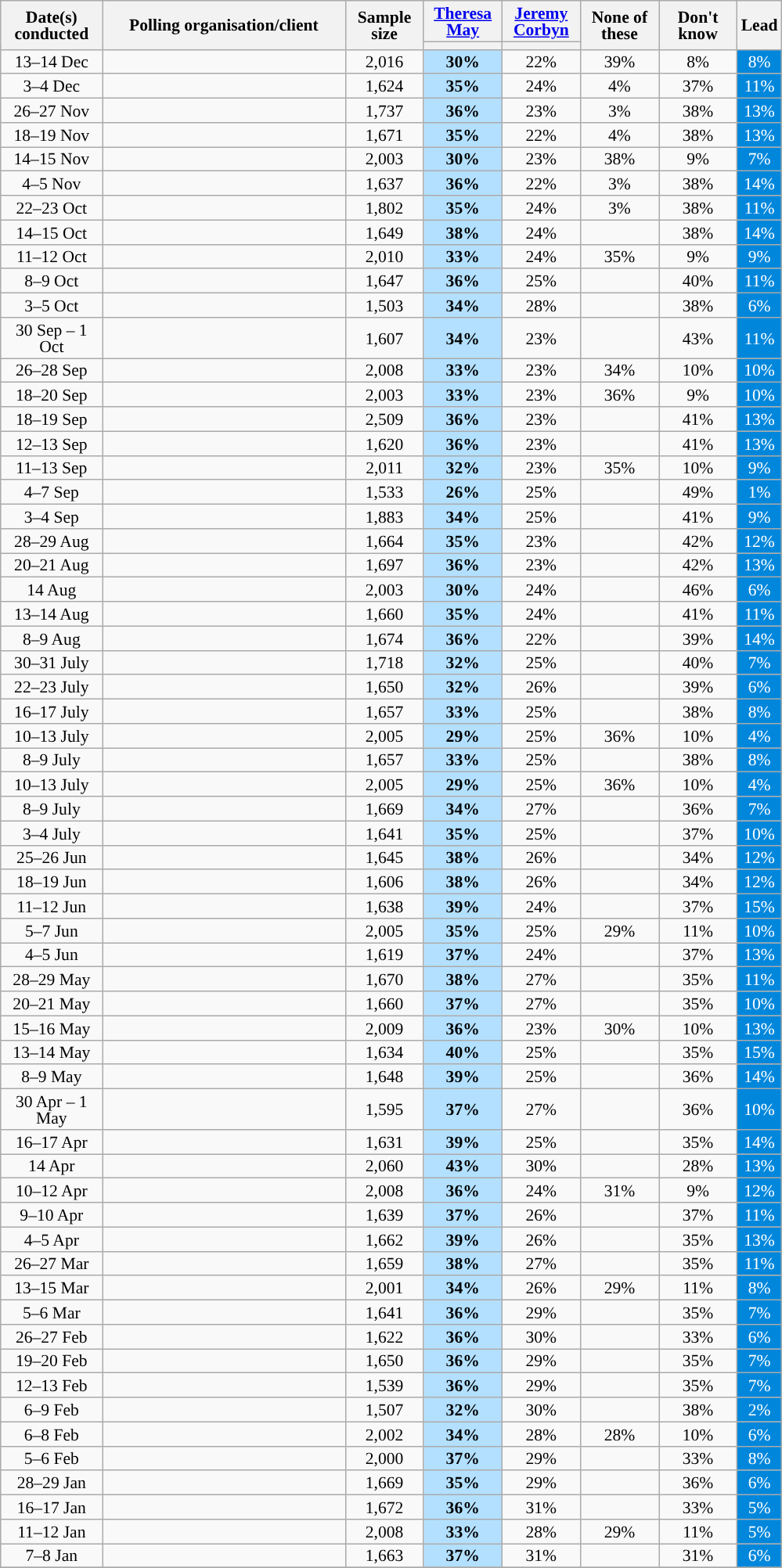<table class="wikitable collapsible sortable" style="text-align:center;font-size:90%;line-height:14px">
<tr>
<th style="width:80px;" rowspan="2" class="unsortable">Date(s)<br>conducted</th>
<th style="width:200px;" rowspan="2">Polling organisation/client</th>
<th style="width:60px;" rowspan="2">Sample size</th>
<th style="width:60px;" class="unsortable"><a href='#'>Theresa May</a></th>
<th style="width:60px;" class="unsortable"><a href='#'>Jeremy Corbyn</a></th>
<th style="width:60px;" rowspan="2" class="unsortable">None of these</th>
<th style="width:60px;" rowspan="2" class="unsortable">Don't know</th>
<th class="unsortable" style="width:20px;" rowspan="2">Lead</th>
</tr>
<tr>
<th class="unsortable" style="color:inherit;background:"></th>
<th class="unsortable" style="color:inherit;background:"></th>
</tr>
<tr>
<td>13–14 Dec</td>
<td> </td>
<td>2,016</td>
<td style="background:#B3E0FF"><strong>30%</strong></td>
<td>22%</td>
<td>39%</td>
<td>8%</td>
<td style="background:#0087DC; color:white;">8%</td>
</tr>
<tr>
<td>3–4 Dec</td>
<td></td>
<td>1,624</td>
<td style="background:#B3E0FF"><strong>35%</strong></td>
<td>24%</td>
<td>4%</td>
<td>37%</td>
<td style="background:#0087DC; color:white;">11%</td>
</tr>
<tr>
<td>26–27 Nov</td>
<td></td>
<td>1,737</td>
<td style="background:#B3E0FF"><strong>36%</strong></td>
<td>23%</td>
<td>3%</td>
<td>38%</td>
<td style="background:#0087DC; color:white;">13%</td>
</tr>
<tr>
<td>18–19 Nov</td>
<td></td>
<td>1,671</td>
<td style="background:#B3E0FF"><strong>35%</strong></td>
<td>22%</td>
<td>4%</td>
<td>38%</td>
<td style="background:#0087DC; color:white;">13%</td>
</tr>
<tr>
<td>14–15 Nov</td>
<td> </td>
<td>2,003</td>
<td style="background:#B3E0FF"><strong>30%</strong></td>
<td>23%</td>
<td>38%</td>
<td>9%</td>
<td style="background:#0087DC; color:white;">7%</td>
</tr>
<tr>
<td>4–5 Nov</td>
<td></td>
<td>1,637</td>
<td style="background:#B3E0FF"><strong>36%</strong></td>
<td>22%</td>
<td>3%</td>
<td>38%</td>
<td style="background:#0087DC; color:white;">14%</td>
</tr>
<tr>
<td>22–23 Oct</td>
<td></td>
<td>1,802</td>
<td style="background:#B3E0FF"><strong>35%</strong></td>
<td>24%</td>
<td>3%</td>
<td>38%</td>
<td style="background:#0087DC; color:white;">11%</td>
</tr>
<tr>
<td>14–15 Oct</td>
<td></td>
<td>1,649</td>
<td style="background:#B3E0FF"><strong>38%</strong></td>
<td>24%</td>
<td></td>
<td>38%</td>
<td style="background:#0087DC; color:white;">14%</td>
</tr>
<tr>
<td>11–12 Oct</td>
<td></td>
<td>2,010</td>
<td style="background:#B3E0FF"><strong>33%</strong></td>
<td>24%</td>
<td>35%</td>
<td>9%</td>
<td style="background:#0087DC; color:white;">9%</td>
</tr>
<tr>
<td>8–9 Oct</td>
<td></td>
<td>1,647</td>
<td style="background:#B3E0FF"><strong>36%</strong></td>
<td>25%</td>
<td></td>
<td>40%</td>
<td style="background:#0087DC; color:white;">11%</td>
</tr>
<tr>
<td>3–5 Oct</td>
<td></td>
<td>1,503</td>
<td style="background:#B3E0FF"><strong>34%</strong></td>
<td>28%</td>
<td></td>
<td>38%</td>
<td style="background:#0087DC; color:white;">6%</td>
</tr>
<tr>
<td>30 Sep – 1 Oct</td>
<td></td>
<td>1,607</td>
<td style="background:#B3E0FF"><strong>34%</strong></td>
<td>23%</td>
<td></td>
<td>43%</td>
<td style="background:#0087DC; color:white;">11%</td>
</tr>
<tr>
<td>26–28 Sep</td>
<td></td>
<td>2,008</td>
<td style="background:#B3E0FF"><strong>33%</strong></td>
<td>23%</td>
<td>34%</td>
<td>10%</td>
<td style="background:#0087DC; color:white;">10%</td>
</tr>
<tr>
<td>18–20 Sep</td>
<td> </td>
<td>2,003</td>
<td style="background:#B3E0FF"><strong>33%</strong></td>
<td>23%</td>
<td>36%</td>
<td>9%</td>
<td style="background:#0087DC; color:white;">10%</td>
</tr>
<tr>
<td>18–19 Sep</td>
<td></td>
<td>2,509</td>
<td style="background:#B3E0FF"><strong>36%</strong></td>
<td>23%</td>
<td></td>
<td>41%</td>
<td style="background:#0087DC; color:white;">13%</td>
</tr>
<tr>
<td>12–13 Sep</td>
<td></td>
<td>1,620</td>
<td style="background:#B3E0FF"><strong>36%</strong></td>
<td>23%</td>
<td></td>
<td>41%</td>
<td style="background:#0087DC; color:white;">13%</td>
</tr>
<tr>
<td>11–13 Sep</td>
<td></td>
<td>2,011</td>
<td style="background:#B3E0FF"><strong>32%</strong></td>
<td>23%</td>
<td>35%</td>
<td>10%</td>
<td style="background:#0087DC; color:white;">9%</td>
</tr>
<tr>
<td>4–7 Sep</td>
<td></td>
<td>1,533</td>
<td style="background:#B3E0FF"><strong>26%</strong></td>
<td>25%</td>
<td></td>
<td>49%</td>
<td style="background:#0087DC; color:white;">1%</td>
</tr>
<tr>
<td>3–4 Sep</td>
<td></td>
<td>1,883</td>
<td style="background:#B3E0FF"><strong>34%</strong></td>
<td>25%</td>
<td></td>
<td>41%</td>
<td style="background:#0087DC; color:white;">9%</td>
</tr>
<tr>
<td>28–29 Aug</td>
<td></td>
<td>1,664</td>
<td style="background:#B3E0FF"><strong>35%</strong></td>
<td>23%</td>
<td></td>
<td>42%</td>
<td style="background:#0087DC; color:white;">12%</td>
</tr>
<tr>
<td>20–21 Aug</td>
<td></td>
<td>1,697</td>
<td style="background:#B3E0FF"><strong>36%</strong></td>
<td>23%</td>
<td></td>
<td>42%</td>
<td style="background:#0087DC; color:white;">13%</td>
</tr>
<tr>
<td>14 Aug</td>
<td></td>
<td>2,003</td>
<td style="background:#B3E0FF"><strong>30%</strong></td>
<td>24%</td>
<td></td>
<td>46%</td>
<td style="background:#0087DC; color:white;">6%</td>
</tr>
<tr>
<td>13–14 Aug</td>
<td></td>
<td>1,660</td>
<td style="background:#B3E0FF"><strong>35%</strong></td>
<td>24%</td>
<td></td>
<td>41%</td>
<td style="background:#0087DC; color:white;">11%</td>
</tr>
<tr>
<td>8–9 Aug</td>
<td></td>
<td>1,674</td>
<td style="background:#B3E0FF"><strong>36%</strong></td>
<td>22%</td>
<td></td>
<td>39%</td>
<td style="background:#0087DC; color:white;">14%</td>
</tr>
<tr>
<td>30–31 July</td>
<td></td>
<td>1,718</td>
<td style="background:#B3E0FF"><strong>32%</strong></td>
<td>25%</td>
<td></td>
<td>40%</td>
<td style="background:#0087DC; color:white;">7%</td>
</tr>
<tr>
<td>22–23 July</td>
<td></td>
<td>1,650</td>
<td style="background:#B3E0FF"><strong>32%</strong></td>
<td>26%</td>
<td></td>
<td>39%</td>
<td style="background:#0087DC; color:white;">6%</td>
</tr>
<tr>
<td>16–17 July</td>
<td></td>
<td>1,657</td>
<td style="background:#B3E0FF"><strong>33%</strong></td>
<td>25%</td>
<td></td>
<td>38%</td>
<td style="background:#0087DC; color:white;">8%</td>
</tr>
<tr>
<td>10–13 July</td>
<td></td>
<td>2,005</td>
<td style="background:#B3E0FF"><strong>29%</strong></td>
<td>25%</td>
<td>36%</td>
<td>10%</td>
<td style="background:#0087DC; color:white;">4%</td>
</tr>
<tr>
<td>8–9 July</td>
<td></td>
<td>1,657</td>
<td style="background:#B3E0FF"><strong>33%</strong></td>
<td>25%</td>
<td></td>
<td>38%</td>
<td style="background:#0087DC; color:white;">8%</td>
</tr>
<tr>
<td>10–13 July</td>
<td></td>
<td>2,005</td>
<td style="background:#B3E0FF"><strong>29%</strong></td>
<td>25%</td>
<td>36%</td>
<td>10%</td>
<td style="background:#0087DC; color:white;">4%</td>
</tr>
<tr>
<td>8–9 July</td>
<td></td>
<td>1,669</td>
<td style="background:#B3E0FF"><strong>34%</strong></td>
<td>27%</td>
<td></td>
<td>36%</td>
<td style="background:#0087DC; color:white;">7%</td>
</tr>
<tr>
<td>3–4 July</td>
<td></td>
<td>1,641</td>
<td style="background:#B3E0FF"><strong>35%</strong></td>
<td>25%</td>
<td></td>
<td>37%</td>
<td style="background:#0087DC; color:white;">10%</td>
</tr>
<tr>
<td>25–26 Jun</td>
<td></td>
<td>1,645</td>
<td style="background:#B3E0FF"><strong>38%</strong></td>
<td>26%</td>
<td></td>
<td>34%</td>
<td style="background:#0087DC; color:white;">12%</td>
</tr>
<tr>
<td>18–19 Jun</td>
<td></td>
<td>1,606</td>
<td style="background:#B3E0FF"><strong>38%</strong></td>
<td>26%</td>
<td></td>
<td>34%</td>
<td style="background:#0087DC; color:white;">12%</td>
</tr>
<tr>
<td>11–12 Jun</td>
<td></td>
<td>1,638</td>
<td style="background:#B3E0FF"><strong>39%</strong></td>
<td>24%</td>
<td></td>
<td>37%</td>
<td style="background:#0087DC; color:white;">15%</td>
</tr>
<tr>
<td>5–7 Jun</td>
<td></td>
<td>2,005</td>
<td style="background:#B3E0FF"><strong>35%</strong></td>
<td>25%</td>
<td>29%</td>
<td>11%</td>
<td style="background:#0087DC; color:white;">10%</td>
</tr>
<tr>
<td>4–5 Jun</td>
<td></td>
<td>1,619</td>
<td style="background:#B3E0FF"><strong>37%</strong></td>
<td>24%</td>
<td></td>
<td>37%</td>
<td style="background:#0087DC; color:white;">13%</td>
</tr>
<tr>
<td>28–29 May</td>
<td></td>
<td>1,670</td>
<td style="background:#B3E0FF"><strong>38%</strong></td>
<td>27%</td>
<td></td>
<td>35%</td>
<td style="background:#0087DC; color:white;">11%</td>
</tr>
<tr>
<td>20–21 May</td>
<td></td>
<td>1,660</td>
<td style="background:#B3E0FF"><strong>37%</strong></td>
<td>27%</td>
<td></td>
<td>35%</td>
<td style="background:#0087DC; color:white;">10%</td>
</tr>
<tr>
<td>15–16 May</td>
<td></td>
<td>2,009</td>
<td style="background:#B3E0FF"><strong>36%</strong></td>
<td>23%</td>
<td>30%</td>
<td>10%</td>
<td style="background:#0087DC; color:white;">13%</td>
</tr>
<tr>
<td>13–14 May</td>
<td></td>
<td>1,634</td>
<td style="background:#B3E0FF"><strong>40%</strong></td>
<td>25%</td>
<td></td>
<td>35%</td>
<td style="background:#0087DC; color:white;">15%</td>
</tr>
<tr>
<td>8–9 May</td>
<td></td>
<td>1,648</td>
<td style="background:#B3E0FF"><strong>39%</strong></td>
<td>25%</td>
<td></td>
<td>36%</td>
<td style="background:#0087DC; color:white;">14%</td>
</tr>
<tr>
<td>30 Apr – 1 May</td>
<td></td>
<td>1,595</td>
<td style="background:#B3E0FF"><strong>37%</strong></td>
<td>27%</td>
<td></td>
<td>36%</td>
<td style="background:#0087DC; color:white;">10%</td>
</tr>
<tr>
<td>16–17 Apr</td>
<td></td>
<td>1,631</td>
<td style="background:#B3E0FF"><strong>39%</strong></td>
<td>25%</td>
<td></td>
<td>35%</td>
<td style="background:#0087DC; color:white;">14%</td>
</tr>
<tr>
<td>14 Apr</td>
<td></td>
<td>2,060</td>
<td style="background:#B3E0FF"><strong>43%</strong></td>
<td>30%</td>
<td></td>
<td>28%</td>
<td style="background:#0087DC; color:white;">13%</td>
</tr>
<tr>
<td>10–12 Apr</td>
<td></td>
<td>2,008</td>
<td style="background:#B3E0FF"><strong>36%</strong></td>
<td>24%</td>
<td>31%</td>
<td>9%</td>
<td style="background:#0087DC; color:white;">12%</td>
</tr>
<tr>
<td>9–10 Apr</td>
<td></td>
<td>1,639</td>
<td style="background:#B3E0FF"><strong>37%</strong></td>
<td>26%</td>
<td></td>
<td>37%</td>
<td style="background:#0087DC; color:white;">11%</td>
</tr>
<tr>
<td>4–5 Apr</td>
<td></td>
<td>1,662</td>
<td style="background:#B3E0FF"><strong>39%</strong></td>
<td>26%</td>
<td></td>
<td>35%</td>
<td style="background:#0087DC; color:white;">13%</td>
</tr>
<tr>
<td>26–27 Mar</td>
<td></td>
<td>1,659</td>
<td style="background:#B3E0FF"><strong>38%</strong></td>
<td>27%</td>
<td></td>
<td>35%</td>
<td style="background:#0087DC; color:white;">11%</td>
</tr>
<tr>
<td>13–15 Mar</td>
<td></td>
<td>2,001</td>
<td style="background:#B3E0FF"><strong>34%</strong></td>
<td>26%</td>
<td>29%</td>
<td>11%</td>
<td style="background:#0087DC; color:white;">8%</td>
</tr>
<tr>
<td>5–6 Mar</td>
<td></td>
<td>1,641</td>
<td style="background:#B3E0FF"><strong>36%</strong></td>
<td>29%</td>
<td></td>
<td>35%</td>
<td style="background:#0087DC; color:white;">7%</td>
</tr>
<tr>
<td>26–27 Feb</td>
<td></td>
<td>1,622</td>
<td style="background:#B3E0FF"><strong>36%</strong></td>
<td>30%</td>
<td></td>
<td>33%</td>
<td style="background:#0087DC; color:white;">6%</td>
</tr>
<tr>
<td>19–20 Feb</td>
<td></td>
<td>1,650</td>
<td style="background:#B3E0FF"><strong>36%</strong></td>
<td>29%</td>
<td></td>
<td>35%</td>
<td style="background:#0087DC; color:white;">7%</td>
</tr>
<tr>
<td>12–13 Feb</td>
<td></td>
<td>1,539</td>
<td style="background:#B3E0FF"><strong>36%</strong></td>
<td>29%</td>
<td></td>
<td>35%</td>
<td style="background:#0087DC; color:white;">7%</td>
</tr>
<tr>
<td>6–9 Feb</td>
<td></td>
<td>1,507</td>
<td style="background:#B3E0FF"><strong>32%</strong></td>
<td>30%</td>
<td></td>
<td>38%</td>
<td style="background:#0087DC; color:white;">2%</td>
</tr>
<tr>
<td>6–8 Feb</td>
<td></td>
<td>2,002</td>
<td style="background:#B3E0FF"><strong>34%</strong></td>
<td>28%</td>
<td>28%</td>
<td>10%</td>
<td style="background:#0087DC; color:white;">6%</td>
</tr>
<tr>
<td>5–6 Feb</td>
<td></td>
<td>2,000</td>
<td style="background:#B3E0FF"><strong>37%</strong></td>
<td>29%</td>
<td></td>
<td>33%</td>
<td style="background:#0087DC; color:white;">8%</td>
</tr>
<tr>
<td>28–29 Jan</td>
<td></td>
<td>1,669</td>
<td style="background:#B3E0FF"><strong>35%</strong></td>
<td>29%</td>
<td></td>
<td>36%</td>
<td style="background:#0087DC; color:white;">6%</td>
</tr>
<tr>
<td>16–17 Jan</td>
<td></td>
<td>1,672</td>
<td style="background:#B3E0FF"><strong>36%</strong></td>
<td>31%</td>
<td></td>
<td>33%</td>
<td style="background:#0087DC; color:white;">5%</td>
</tr>
<tr>
<td>11–12 Jan</td>
<td> </td>
<td>2,008</td>
<td style="background:#B3E0FF"><strong>33%</strong></td>
<td>28%</td>
<td>29%</td>
<td>11%</td>
<td style="background:#0087DC; color:white;">5%</td>
</tr>
<tr>
<td>7–8 Jan</td>
<td></td>
<td>1,663</td>
<td style="background:#B3E0FF"><strong>37%</strong></td>
<td>31%</td>
<td></td>
<td>31%</td>
<td style="background:#0087DC; color:white;">6%</td>
</tr>
<tr>
</tr>
</table>
